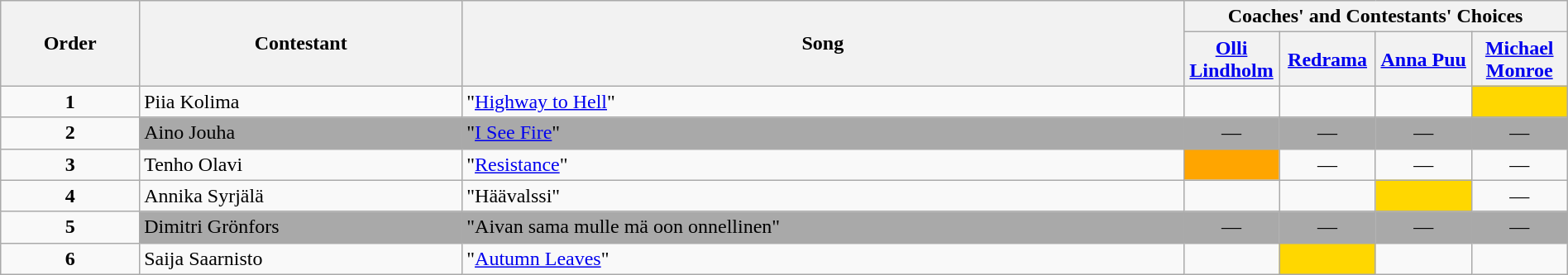<table class="wikitable" style="width:100%;">
<tr>
<th rowspan=2>Order</th>
<th rowspan=2>Contestant</th>
<th rowspan=2>Song</th>
<th colspan=4>Coaches' and Contestants' Choices</th>
</tr>
<tr>
<th width="70"><a href='#'>Olli Lindholm</a></th>
<th width="70"><a href='#'>Redrama</a></th>
<th width="70"><a href='#'>Anna Puu</a></th>
<th width="70"><a href='#'>Michael Monroe</a></th>
</tr>
<tr>
<td align="center"><strong>1</strong></td>
<td>Piia Kolima</td>
<td>"<a href='#'>Highway to Hell</a>"</td>
<td style=";text-align:center;"></td>
<td style=";text-align:center;"></td>
<td style=";text-align:center;"></td>
<td style="background:gold;text-align:center;"></td>
</tr>
<tr>
<td align="center"><strong>2</strong></td>
<td style="background:darkgrey;text-align:left;">Aino Jouha</td>
<td style="background:darkgrey;text-align:left;">"<a href='#'>I See Fire</a>"</td>
<td style="background:darkgrey;text-align:center;">—</td>
<td style="background:darkgrey;text-align:center;">—</td>
<td style="background:darkgrey;text-align:center;">—</td>
<td style="background:darkgrey;text-align:center;">—</td>
</tr>
<tr>
<td align="center"><strong>3</strong></td>
<td>Tenho Olavi</td>
<td>"<a href='#'>Resistance</a>"</td>
<td style="background:orange;text-align:center;"></td>
<td align="center">—</td>
<td align="center">—</td>
<td align="center">—</td>
</tr>
<tr>
<td align="center"><strong>4</strong></td>
<td>Annika Syrjälä</td>
<td>"Häävalssi"</td>
<td style=";text-align:center;"></td>
<td style=";text-align:center;"></td>
<td style="background:gold;text-align:center;"></td>
<td align="center">—</td>
</tr>
<tr>
<td align="center"><strong>5</strong></td>
<td style="background:darkgrey;text-align:left;">Dimitri Grönfors</td>
<td style="background:darkgrey;text-align:left;">"Aivan sama mulle mä oon onnellinen"</td>
<td style="background:darkgrey;text-align:center;">—</td>
<td style="background:darkgrey;text-align:center;">—</td>
<td style="background:darkgrey;text-align:center;">—</td>
<td style="background:darkgrey;text-align:center;">—</td>
</tr>
<tr>
<td align="center"><strong>6</strong></td>
<td>Saija Saarnisto</td>
<td>"<a href='#'>Autumn Leaves</a>"</td>
<td style=";text-align:center;"></td>
<td style="background:gold;text-align:center;"></td>
<td style=";text-align:center;"></td>
<td style=";text-align:center;"></td>
</tr>
</table>
